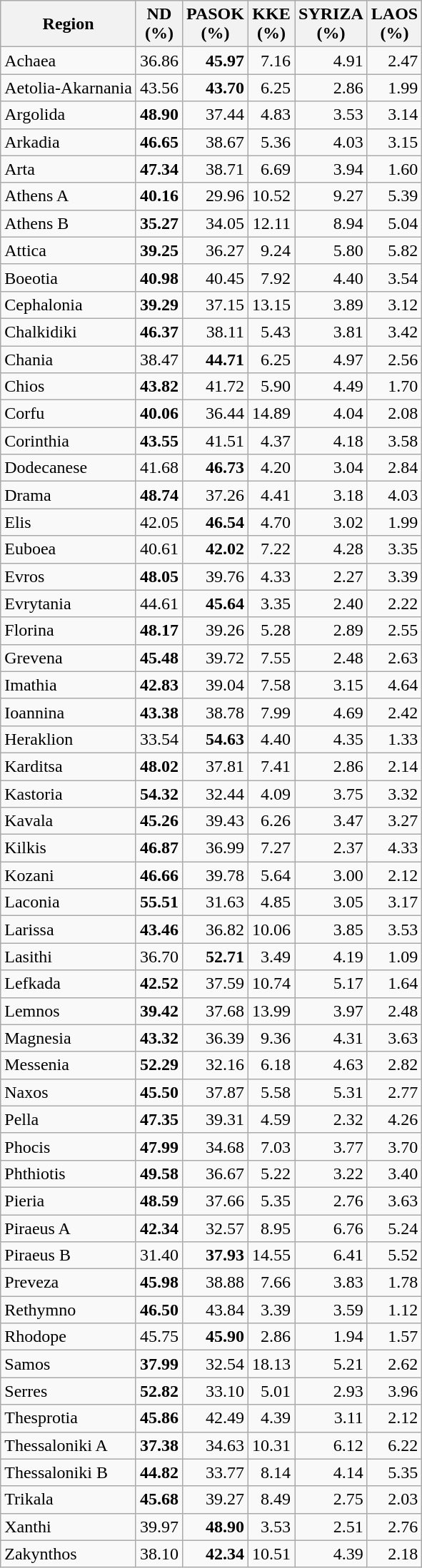<table class= wikitable style=text-align:right>
<tr>
<th>Region</th>
<th>ND<br>(%)</th>
<th>PASOK<br>(%)</th>
<th>KKE<br>(%)</th>
<th>SYRIZA<br>(%)</th>
<th>LAOS<br>(%)</th>
</tr>
<tr>
<td align=left>Achaea</td>
<td>36.86</td>
<td><strong>45.97</strong></td>
<td>7.16</td>
<td>4.91</td>
<td>2.47</td>
</tr>
<tr>
<td align=left>Aetolia-Akarnania</td>
<td>43.56</td>
<td><strong>43.70</strong></td>
<td>6.25</td>
<td>2.86</td>
<td>1.99</td>
</tr>
<tr>
<td align=left>Argolida</td>
<td><strong>48.90</strong></td>
<td>37.44</td>
<td>4.83</td>
<td>3.53</td>
<td>3.14</td>
</tr>
<tr>
<td align=left>Arkadia</td>
<td><strong>46.65</strong></td>
<td>38.67</td>
<td>5.36</td>
<td>4.03</td>
<td>3.15</td>
</tr>
<tr>
<td align=left>Arta</td>
<td><strong>47.34</strong></td>
<td>38.71</td>
<td>6.69</td>
<td>3.94</td>
<td>1.60</td>
</tr>
<tr>
<td align=left>Athens A</td>
<td><strong>40.16</strong></td>
<td>29.96</td>
<td>10.52</td>
<td>9.27</td>
<td>5.39</td>
</tr>
<tr>
<td align=left>Athens B</td>
<td><strong>35.27</strong></td>
<td>34.05</td>
<td>12.11</td>
<td>8.94</td>
<td>5.04</td>
</tr>
<tr>
<td align=left>Attica</td>
<td><strong>39.25</strong></td>
<td>36.27</td>
<td>9.24</td>
<td>5.80</td>
<td>5.82</td>
</tr>
<tr>
<td align=left>Boeotia</td>
<td><strong>40.98</strong></td>
<td>40.45</td>
<td>7.92</td>
<td>4.40</td>
<td>3.54</td>
</tr>
<tr>
<td align=left>Cephalonia</td>
<td><strong>39.29</strong></td>
<td>37.15</td>
<td>13.15</td>
<td>3.89</td>
<td>3.12</td>
</tr>
<tr>
<td align=left>Chalkidiki</td>
<td><strong>46.37</strong></td>
<td>38.11</td>
<td>5.43</td>
<td>3.81</td>
<td>3.42</td>
</tr>
<tr>
<td align=left>Chania</td>
<td>38.47</td>
<td><strong>44.71</strong></td>
<td>6.25</td>
<td>4.97</td>
<td>2.56</td>
</tr>
<tr>
<td align=left>Chios</td>
<td><strong>43.82</strong></td>
<td>41.72</td>
<td>5.90</td>
<td>4.49</td>
<td>1.70</td>
</tr>
<tr>
<td align=left>Corfu</td>
<td><strong>40.06</strong></td>
<td>36.44</td>
<td>14.89</td>
<td>4.04</td>
<td>2.08</td>
</tr>
<tr>
<td align=left>Corinthia</td>
<td><strong>43.55</strong></td>
<td>41.51</td>
<td>4.37</td>
<td>4.18</td>
<td>3.58</td>
</tr>
<tr>
<td align=left>Dodecanese</td>
<td>41.68</td>
<td><strong>46.73</strong></td>
<td>4.20</td>
<td>3.04</td>
<td>2.84</td>
</tr>
<tr>
<td align=left>Drama</td>
<td><strong>48.74</strong></td>
<td>37.26</td>
<td>4.41</td>
<td>3.18</td>
<td>4.03</td>
</tr>
<tr>
<td align=left>Elis</td>
<td>42.05</td>
<td><strong>46.54</strong></td>
<td>4.70</td>
<td>3.02</td>
<td>1.99</td>
</tr>
<tr>
<td align=left>Euboea</td>
<td>40.61</td>
<td><strong>42.02</strong></td>
<td>7.22</td>
<td>4.28</td>
<td>3.35</td>
</tr>
<tr>
<td align=left>Evros</td>
<td><strong>48.05</strong></td>
<td>39.76</td>
<td>4.33</td>
<td>2.27</td>
<td>3.39</td>
</tr>
<tr>
<td align=left>Evrytania</td>
<td>44.61</td>
<td><strong>45.64</strong></td>
<td>3.35</td>
<td>2.40</td>
<td>2.22</td>
</tr>
<tr>
<td align=left>Florina</td>
<td><strong>48.17</strong></td>
<td>39.26</td>
<td>5.28</td>
<td>2.89</td>
<td>2.55</td>
</tr>
<tr>
<td align=left>Grevena</td>
<td><strong>45.48</strong></td>
<td>39.72</td>
<td>7.55</td>
<td>2.48</td>
<td>2.63</td>
</tr>
<tr>
<td align=left>Imathia</td>
<td><strong>42.83</strong></td>
<td>39.04</td>
<td>7.58</td>
<td>3.15</td>
<td>4.64</td>
</tr>
<tr>
<td align=left>Ioannina</td>
<td><strong>43.38</strong></td>
<td>38.78</td>
<td>7.99</td>
<td>4.69</td>
<td>2.42</td>
</tr>
<tr>
<td align=left>Heraklion</td>
<td>33.54</td>
<td><strong>54.63</strong></td>
<td>4.40</td>
<td>4.35</td>
<td>1.33</td>
</tr>
<tr>
<td align=left>Karditsa</td>
<td><strong>48.02</strong></td>
<td>37.81</td>
<td>7.41</td>
<td>2.86</td>
<td>2.14</td>
</tr>
<tr>
<td align=left>Kastoria</td>
<td><strong>54.32</strong></td>
<td>32.44</td>
<td>4.09</td>
<td>3.75</td>
<td>3.32</td>
</tr>
<tr>
<td align=left>Kavala</td>
<td><strong>45.26</strong></td>
<td>39.43</td>
<td>6.26</td>
<td>3.47</td>
<td>3.27</td>
</tr>
<tr>
<td align=left>Kilkis</td>
<td><strong>46.87</strong></td>
<td>36.99</td>
<td>7.27</td>
<td>2.37</td>
<td>4.33</td>
</tr>
<tr>
<td align=left>Kozani</td>
<td><strong>46.66</strong></td>
<td>39.78</td>
<td>5.64</td>
<td>3.00</td>
<td>2.12</td>
</tr>
<tr>
<td align=left>Laconia</td>
<td><strong>55.51</strong></td>
<td>31.63</td>
<td>4.85</td>
<td>3.05</td>
<td>3.17</td>
</tr>
<tr>
<td align=left>Larissa</td>
<td><strong>43.46</strong></td>
<td>36.82</td>
<td>10.06</td>
<td>3.85</td>
<td>3.53</td>
</tr>
<tr>
<td align=left>Lasithi</td>
<td>36.70</td>
<td><strong>52.71</strong></td>
<td>3.49</td>
<td>4.19</td>
<td>1.09</td>
</tr>
<tr>
<td align=left>Lefkada</td>
<td><strong>42.52</strong></td>
<td>37.59</td>
<td>10.74</td>
<td>5.17</td>
<td>1.64</td>
</tr>
<tr>
<td align=left>Lemnos</td>
<td><strong>39.42</strong></td>
<td>37.68</td>
<td>13.99</td>
<td>3.97</td>
<td>2.48</td>
</tr>
<tr>
<td align=left>Magnesia</td>
<td><strong>43.32</strong></td>
<td>36.39</td>
<td>9.36</td>
<td>4.31</td>
<td>3.63</td>
</tr>
<tr>
<td align=left>Messenia</td>
<td><strong>52.29</strong></td>
<td>32.16</td>
<td>6.18</td>
<td>4.63</td>
<td>2.82</td>
</tr>
<tr>
<td align=left>Naxos</td>
<td><strong>45.50</strong></td>
<td>37.87</td>
<td>5.58</td>
<td>5.31</td>
<td>2.77</td>
</tr>
<tr>
<td align=left>Pella</td>
<td><strong>47.35</strong></td>
<td>39.31</td>
<td>4.59</td>
<td>2.32</td>
<td>4.26</td>
</tr>
<tr>
<td align=left>Phocis</td>
<td><strong>47.99</strong></td>
<td>34.68</td>
<td>7.03</td>
<td>3.77</td>
<td>3.70</td>
</tr>
<tr>
<td align=left>Phthiotis</td>
<td><strong>49.58</strong></td>
<td>36.67</td>
<td>5.22</td>
<td>3.22</td>
<td>3.40</td>
</tr>
<tr>
<td align=left>Pieria</td>
<td><strong>48.59</strong></td>
<td>37.66</td>
<td>5.35</td>
<td>2.76</td>
<td>3.63</td>
</tr>
<tr>
<td align=left>Piraeus A</td>
<td><strong>42.34</strong></td>
<td>32.57</td>
<td>8.95</td>
<td>6.76</td>
<td>5.24</td>
</tr>
<tr>
<td align=left>Piraeus B</td>
<td>31.40</td>
<td><strong>37.93</strong></td>
<td>14.55</td>
<td>6.41</td>
<td>5.52</td>
</tr>
<tr>
<td align=left>Preveza</td>
<td><strong>45.98</strong></td>
<td>38.88</td>
<td>7.66</td>
<td>3.83</td>
<td>1.78</td>
</tr>
<tr>
<td align=left>Rethymno</td>
<td><strong>46.50</strong></td>
<td>43.84</td>
<td>3.39</td>
<td>3.59</td>
<td>1.12</td>
</tr>
<tr>
<td align=left>Rhodope</td>
<td>45.75</td>
<td><strong>45.90</strong></td>
<td>2.86</td>
<td>1.94</td>
<td>1.57</td>
</tr>
<tr>
<td align=left>Samos</td>
<td><strong>37.99</strong></td>
<td>32.54</td>
<td>18.13</td>
<td>5.21</td>
<td>2.62</td>
</tr>
<tr>
<td align=left>Serres</td>
<td><strong>52.82</strong></td>
<td>33.10</td>
<td>5.01</td>
<td>2.93</td>
<td>3.96</td>
</tr>
<tr>
<td align=left>Thesprotia</td>
<td><strong>45.86</strong></td>
<td>42.49</td>
<td>4.39</td>
<td>3.11</td>
<td>2.12</td>
</tr>
<tr>
<td align=left>Thessaloniki A</td>
<td><strong>37.38</strong></td>
<td>34.63</td>
<td>10.31</td>
<td>6.12</td>
<td>6.22</td>
</tr>
<tr>
<td align=left>Thessaloniki B</td>
<td><strong>44.82</strong></td>
<td>33.77</td>
<td>8.14</td>
<td>4.14</td>
<td>5.35</td>
</tr>
<tr>
<td align=left>Trikala</td>
<td><strong>45.68</strong></td>
<td>39.27</td>
<td>8.49</td>
<td>2.75</td>
<td>2.03</td>
</tr>
<tr>
<td align=left>Xanthi</td>
<td>39.97</td>
<td><strong>48.90</strong></td>
<td>3.53</td>
<td>2.51</td>
<td>2.76</td>
</tr>
<tr>
<td align=left>Zakynthos</td>
<td>38.10</td>
<td><strong>42.34</strong></td>
<td>10.51</td>
<td>4.39</td>
<td>2.18</td>
</tr>
</table>
